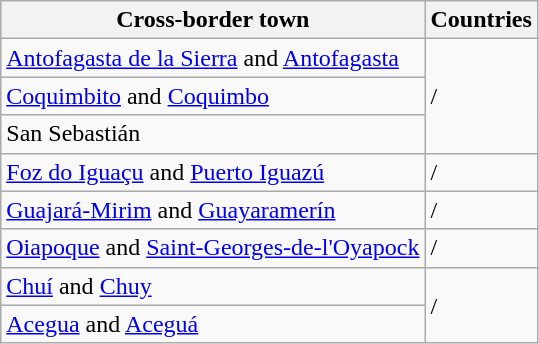<table class="wikitable">
<tr>
<th>Cross-border town</th>
<th>Countries</th>
</tr>
<tr>
<td><a href='#'>Antofagasta de la Sierra</a> and  <a href='#'>Antofagasta</a></td>
<td rowspan="3"> / </td>
</tr>
<tr>
<td><a href='#'>Coquimbito</a> and  <a href='#'>Coquimbo</a></td>
</tr>
<tr>
<td>San Sebastián</td>
</tr>
<tr>
<td><a href='#'>Foz do Iguaçu</a> and  <a href='#'>Puerto Iguazú</a></td>
<td>  / </td>
</tr>
<tr>
<td><a href='#'>Guajará-Mirim</a> and  <a href='#'>Guayaramerín</a></td>
<td> / </td>
</tr>
<tr>
<td><a href='#'>Oiapoque</a> and  <a href='#'>Saint-Georges-de-l'Oyapock</a></td>
<td> / </td>
</tr>
<tr>
<td><a href='#'>Chuí</a> and  <a href='#'>Chuy</a></td>
<td rowspan="2"> / </td>
</tr>
<tr>
<td><a href='#'>Acegua</a> and  <a href='#'>Aceguá</a></td>
</tr>
</table>
